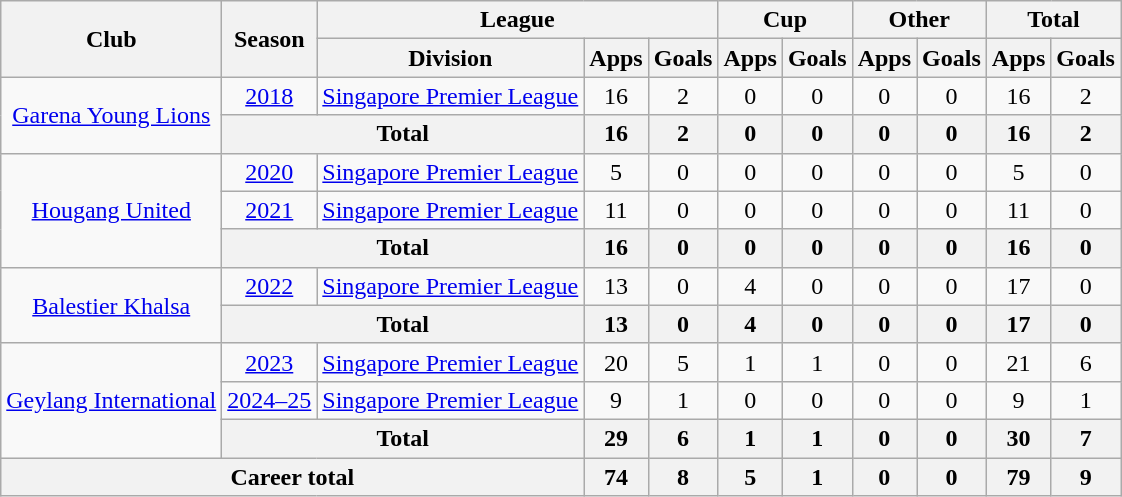<table class="wikitable" style="text-align: center">
<tr>
<th rowspan="2">Club</th>
<th rowspan="2">Season</th>
<th colspan="3">League</th>
<th colspan="2">Cup</th>
<th colspan="2">Other</th>
<th colspan="2">Total</th>
</tr>
<tr>
<th>Division</th>
<th>Apps</th>
<th>Goals</th>
<th>Apps</th>
<th>Goals</th>
<th>Apps</th>
<th>Goals</th>
<th>Apps</th>
<th>Goals</th>
</tr>
<tr>
<td rowspan="2"><a href='#'>Garena Young Lions</a></td>
<td><a href='#'>2018</a></td>
<td><a href='#'>Singapore Premier League</a></td>
<td>16</td>
<td>2</td>
<td>0</td>
<td>0</td>
<td>0</td>
<td>0</td>
<td>16</td>
<td>2</td>
</tr>
<tr>
<th colspan=2>Total</th>
<th>16</th>
<th>2</th>
<th>0</th>
<th>0</th>
<th>0</th>
<th>0</th>
<th>16</th>
<th>2</th>
</tr>
<tr>
<td rowspan="3"><a href='#'>Hougang United</a></td>
<td><a href='#'>2020</a></td>
<td><a href='#'>Singapore Premier League</a></td>
<td>5</td>
<td>0</td>
<td>0</td>
<td>0</td>
<td>0</td>
<td>0</td>
<td>5</td>
<td>0</td>
</tr>
<tr>
<td><a href='#'>2021</a></td>
<td><a href='#'>Singapore Premier League</a></td>
<td>11</td>
<td>0</td>
<td>0</td>
<td>0</td>
<td>0</td>
<td>0</td>
<td>11</td>
<td>0</td>
</tr>
<tr>
<th colspan=2>Total</th>
<th>16</th>
<th>0</th>
<th>0</th>
<th>0</th>
<th>0</th>
<th>0</th>
<th>16</th>
<th>0</th>
</tr>
<tr>
<td rowspan="2"><a href='#'>Balestier Khalsa</a></td>
<td><a href='#'>2022</a></td>
<td><a href='#'>Singapore Premier League</a></td>
<td>13</td>
<td>0</td>
<td>4</td>
<td>0</td>
<td>0</td>
<td>0</td>
<td>17</td>
<td>0</td>
</tr>
<tr>
<th colspan=2>Total</th>
<th>13</th>
<th>0</th>
<th>4</th>
<th>0</th>
<th>0</th>
<th>0</th>
<th>17</th>
<th>0</th>
</tr>
<tr>
<td rowspan="3"><a href='#'>Geylang International</a></td>
<td><a href='#'>2023</a></td>
<td><a href='#'>Singapore Premier League</a></td>
<td>20</td>
<td>5</td>
<td>1</td>
<td>1</td>
<td>0</td>
<td>0</td>
<td>21</td>
<td>6</td>
</tr>
<tr>
<td><a href='#'>2024–25</a></td>
<td><a href='#'>Singapore Premier League</a></td>
<td>9</td>
<td>1</td>
<td>0</td>
<td>0</td>
<td>0</td>
<td>0</td>
<td>9</td>
<td>1</td>
</tr>
<tr>
<th colspan=2>Total</th>
<th>29</th>
<th>6</th>
<th>1</th>
<th>1</th>
<th>0</th>
<th>0</th>
<th>30</th>
<th>7</th>
</tr>
<tr>
<th colspan=3>Career total</th>
<th>74</th>
<th>8</th>
<th>5</th>
<th>1</th>
<th>0</th>
<th>0</th>
<th>79</th>
<th>9</th>
</tr>
</table>
